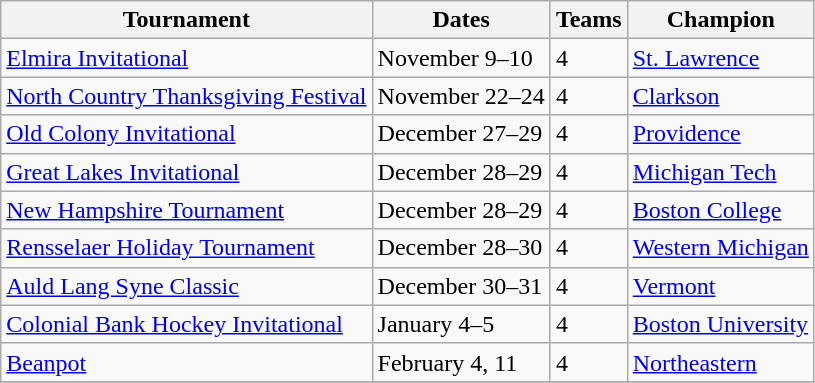<table class="wikitable">
<tr>
<th>Tournament</th>
<th>Dates</th>
<th>Teams</th>
<th>Champion</th>
</tr>
<tr>
<td><a href='#'>Elmira Invitational</a></td>
<td>November 9–10</td>
<td>4</td>
<td><a href='#'>St. Lawrence</a></td>
</tr>
<tr>
<td><a href='#'>North Country Thanksgiving Festival</a></td>
<td>November 22–24</td>
<td>4</td>
<td><a href='#'>Clarkson</a></td>
</tr>
<tr>
<td><a href='#'>Old Colony Invitational</a></td>
<td>December 27–29</td>
<td>4</td>
<td><a href='#'>Providence</a></td>
</tr>
<tr>
<td><a href='#'>Great Lakes Invitational</a></td>
<td>December 28–29</td>
<td>4</td>
<td><a href='#'>Michigan Tech</a></td>
</tr>
<tr>
<td><a href='#'>New Hampshire Tournament</a></td>
<td>December 28–29</td>
<td>4</td>
<td><a href='#'>Boston College</a></td>
</tr>
<tr>
<td><a href='#'>Rensselaer Holiday Tournament</a></td>
<td>December 28–30</td>
<td>4</td>
<td><a href='#'>Western Michigan</a></td>
</tr>
<tr>
<td><a href='#'>Auld Lang Syne Classic</a></td>
<td>December 30–31</td>
<td>4</td>
<td><a href='#'>Vermont</a></td>
</tr>
<tr>
<td><a href='#'>Colonial Bank Hockey Invitational</a></td>
<td>January 4–5</td>
<td>4</td>
<td><a href='#'>Boston University</a></td>
</tr>
<tr>
<td><a href='#'>Beanpot</a></td>
<td>February 4, 11</td>
<td>4</td>
<td><a href='#'>Northeastern</a></td>
</tr>
<tr>
</tr>
</table>
